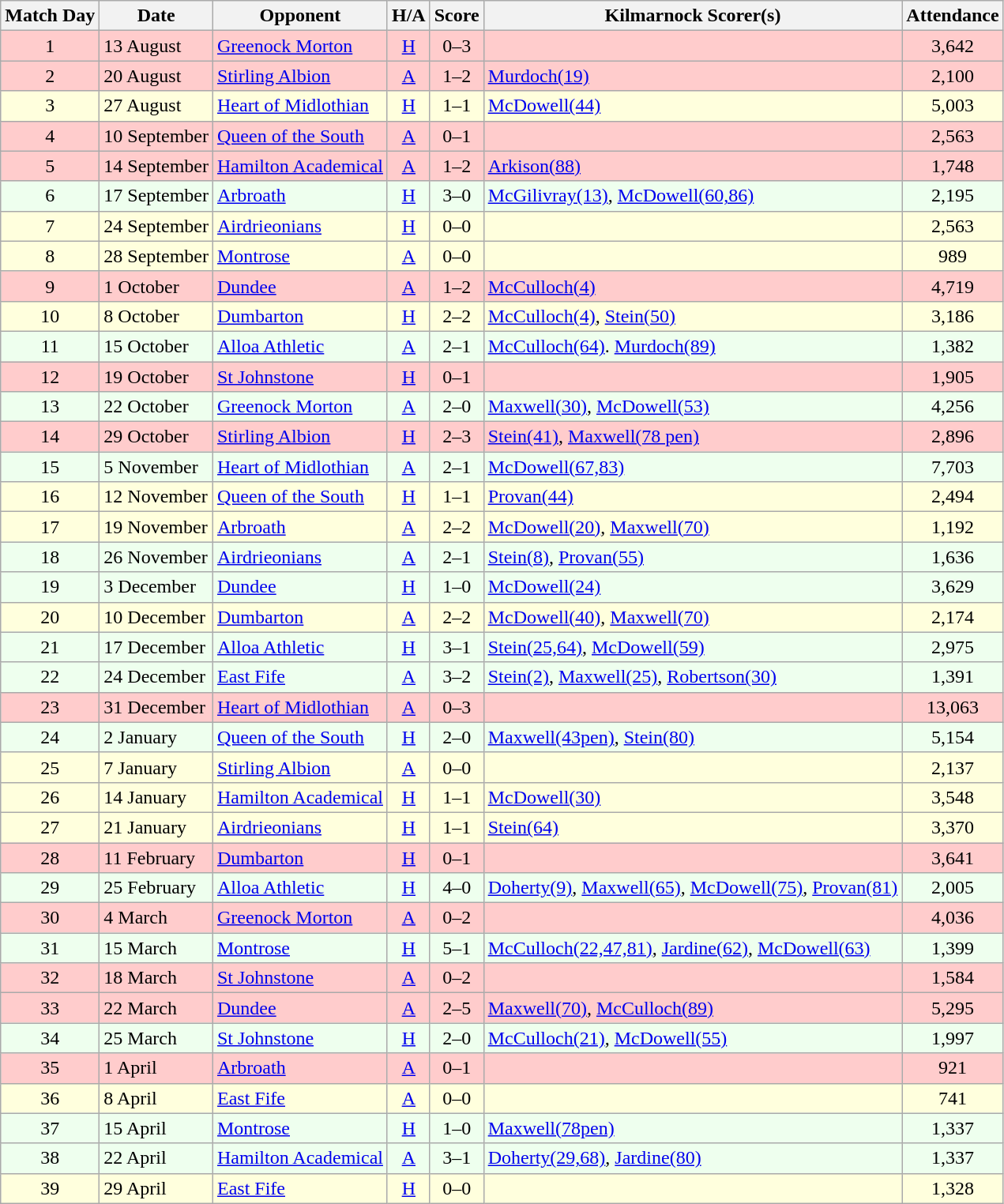<table class="wikitable" style="text-align:center">
<tr>
<th>Match Day</th>
<th>Date</th>
<th>Opponent</th>
<th>H/A</th>
<th>Score</th>
<th>Kilmarnock Scorer(s)</th>
<th>Attendance</th>
</tr>
<tr bgcolor=#FFCCCC>
<td>1</td>
<td align=left>13 August</td>
<td align=left><a href='#'>Greenock Morton</a></td>
<td><a href='#'>H</a></td>
<td>0–3</td>
<td align=left></td>
<td>3,642</td>
</tr>
<tr bgcolor=#FFCCCC>
<td>2</td>
<td align=left>20 August</td>
<td align=left><a href='#'>Stirling Albion</a></td>
<td><a href='#'>A</a></td>
<td>1–2</td>
<td align=left><a href='#'>Murdoch(19)</a></td>
<td>2,100</td>
</tr>
<tr bgcolor=#FFFFDD>
<td>3</td>
<td align=left>27 August</td>
<td align=left><a href='#'>Heart of Midlothian</a></td>
<td><a href='#'>H</a></td>
<td>1–1</td>
<td align=left><a href='#'>McDowell(44)</a></td>
<td>5,003</td>
</tr>
<tr bgcolor=#FFCCCC>
<td>4</td>
<td align=left>10 September</td>
<td align=left><a href='#'>Queen of the South</a></td>
<td><a href='#'>A</a></td>
<td>0–1</td>
<td align=left></td>
<td>2,563</td>
</tr>
<tr bgcolor=#FFCCCC>
<td>5</td>
<td align=left>14 September</td>
<td align=left><a href='#'>Hamilton Academical</a></td>
<td><a href='#'>A</a></td>
<td>1–2</td>
<td align=left><a href='#'>Arkison(88)</a></td>
<td>1,748</td>
</tr>
<tr bgcolor=#EEFFEE>
<td>6</td>
<td align=left>17 September</td>
<td align=left><a href='#'>Arbroath</a></td>
<td><a href='#'>H</a></td>
<td>3–0</td>
<td align=left><a href='#'>McGilivray(13)</a>, <a href='#'>McDowell(60,86)</a></td>
<td>2,195</td>
</tr>
<tr bgcolor=#FFFFDD>
<td>7</td>
<td align=left>24 September</td>
<td align=left><a href='#'>Airdrieonians</a></td>
<td><a href='#'>H</a></td>
<td>0–0</td>
<td align=left></td>
<td>2,563</td>
</tr>
<tr bgcolor=#FFFFDD>
<td>8</td>
<td align=left>28 September</td>
<td align=left><a href='#'>Montrose</a></td>
<td><a href='#'>A</a></td>
<td>0–0</td>
<td align=left></td>
<td>989</td>
</tr>
<tr bgcolor=#FFCCCC>
<td>9</td>
<td align=left>1 October</td>
<td align=left><a href='#'>Dundee</a></td>
<td><a href='#'>A</a></td>
<td>1–2</td>
<td align=left><a href='#'>McCulloch(4)</a></td>
<td>4,719</td>
</tr>
<tr bgcolor=#FFFFDD>
<td>10</td>
<td align=left>8 October</td>
<td align=left><a href='#'>Dumbarton</a></td>
<td><a href='#'>H</a></td>
<td>2–2</td>
<td align=left><a href='#'>McCulloch(4)</a>, <a href='#'>Stein(50)</a></td>
<td>3,186</td>
</tr>
<tr bgcolor=#EEFFEE>
<td>11</td>
<td align=left>15 October</td>
<td align=left><a href='#'>Alloa Athletic</a></td>
<td><a href='#'>A</a></td>
<td>2–1</td>
<td align=left><a href='#'>McCulloch(64)</a>. <a href='#'>Murdoch(89)</a></td>
<td>1,382</td>
</tr>
<tr bgcolor=#FFCCCC>
<td>12</td>
<td align=left>19 October</td>
<td align=left><a href='#'>St Johnstone</a></td>
<td><a href='#'>H</a></td>
<td>0–1</td>
<td align=left></td>
<td>1,905</td>
</tr>
<tr bgcolor=#EEFFEE>
<td>13</td>
<td align=left>22 October</td>
<td align=left><a href='#'>Greenock Morton</a></td>
<td><a href='#'>A</a></td>
<td>2–0</td>
<td align=left><a href='#'>Maxwell(30)</a>, <a href='#'>McDowell(53)</a></td>
<td>4,256</td>
</tr>
<tr bgcolor=#FFCCCC>
<td>14</td>
<td align=left>29 October</td>
<td align=left><a href='#'>Stirling Albion</a></td>
<td><a href='#'>H</a></td>
<td>2–3</td>
<td align=left><a href='#'>Stein(41)</a>, <a href='#'>Maxwell(78 pen)</a></td>
<td>2,896</td>
</tr>
<tr bgcolor=#EEFFEE>
<td>15</td>
<td align=left>5 November</td>
<td align=left><a href='#'>Heart of Midlothian</a></td>
<td><a href='#'>A</a></td>
<td>2–1</td>
<td align=left><a href='#'>McDowell(67,83)</a></td>
<td>7,703</td>
</tr>
<tr bgcolor=#FFFFDD>
<td>16</td>
<td align=left>12 November</td>
<td align=left><a href='#'>Queen of the South</a></td>
<td><a href='#'>H</a></td>
<td>1–1</td>
<td align=left><a href='#'>Provan(44)</a></td>
<td>2,494</td>
</tr>
<tr bgcolor=#FFFFDD>
<td>17</td>
<td align=left>19 November</td>
<td align=left><a href='#'>Arbroath</a></td>
<td><a href='#'>A</a></td>
<td>2–2</td>
<td align=left><a href='#'>McDowell(20)</a>, <a href='#'>Maxwell(70)</a></td>
<td>1,192</td>
</tr>
<tr bgcolor=#EEFFEE>
<td>18</td>
<td align=left>26 November</td>
<td align=left><a href='#'>Airdrieonians</a></td>
<td><a href='#'>A</a></td>
<td>2–1</td>
<td align=left><a href='#'>Stein(8)</a>, <a href='#'>Provan(55)</a></td>
<td>1,636</td>
</tr>
<tr bgcolor=#EEFFEE>
<td>19</td>
<td align=left>3 December</td>
<td align=left><a href='#'>Dundee</a></td>
<td><a href='#'>H</a></td>
<td>1–0</td>
<td align=left><a href='#'>McDowell(24)</a></td>
<td>3,629</td>
</tr>
<tr bgcolor=#FFFFDD>
<td>20</td>
<td align=left>10 December</td>
<td align=left><a href='#'>Dumbarton</a></td>
<td><a href='#'>A</a></td>
<td>2–2</td>
<td align=left><a href='#'>McDowell(40)</a>, <a href='#'>Maxwell(70)</a></td>
<td>2,174</td>
</tr>
<tr bgcolor=#EEFFEE>
<td>21</td>
<td align=left>17 December</td>
<td align=left><a href='#'>Alloa Athletic</a></td>
<td><a href='#'>H</a></td>
<td>3–1</td>
<td align=left><a href='#'>Stein(25,64)</a>, <a href='#'>McDowell(59)</a></td>
<td>2,975</td>
</tr>
<tr bgcolor=#EEFFEE>
<td>22</td>
<td align=left>24 December</td>
<td align=left><a href='#'>East Fife</a></td>
<td><a href='#'>A</a></td>
<td>3–2</td>
<td align=left><a href='#'>Stein(2)</a>, <a href='#'>Maxwell(25)</a>, <a href='#'>Robertson(30)</a></td>
<td>1,391</td>
</tr>
<tr bgcolor=#FFCCCC>
<td>23</td>
<td align=left>31 December</td>
<td align=left><a href='#'>Heart of Midlothian</a></td>
<td><a href='#'>A</a></td>
<td>0–3</td>
<td align=left></td>
<td>13,063</td>
</tr>
<tr bgcolor=#EEFFEE>
<td>24</td>
<td align=left>2 January</td>
<td align=left><a href='#'>Queen of the South</a></td>
<td><a href='#'>H</a></td>
<td>2–0</td>
<td align=left><a href='#'>Maxwell(43pen)</a>, <a href='#'>Stein(80)</a></td>
<td>5,154</td>
</tr>
<tr bgcolor=#FFFFDD>
<td>25</td>
<td align=left>7 January</td>
<td align=left><a href='#'>Stirling Albion</a></td>
<td><a href='#'>A</a></td>
<td>0–0</td>
<td align=left></td>
<td>2,137</td>
</tr>
<tr bgcolor=#FFFFDD>
<td>26</td>
<td align=left>14 January</td>
<td align=left><a href='#'>Hamilton Academical</a></td>
<td><a href='#'>H</a></td>
<td>1–1</td>
<td align=left><a href='#'>McDowell(30)</a></td>
<td>3,548</td>
</tr>
<tr bgcolor=#FFFFDD>
<td>27</td>
<td align=left>21 January</td>
<td align=left><a href='#'>Airdrieonians</a></td>
<td><a href='#'>H</a></td>
<td>1–1</td>
<td align=left><a href='#'>Stein(64)</a></td>
<td>3,370</td>
</tr>
<tr bgcolor=#FFCCCC>
<td>28</td>
<td align=left>11 February</td>
<td align=left><a href='#'>Dumbarton</a></td>
<td><a href='#'>H</a></td>
<td>0–1</td>
<td align=left></td>
<td>3,641</td>
</tr>
<tr bgcolor=#EEFFEE>
<td>29</td>
<td align=left>25 February</td>
<td align=left><a href='#'>Alloa Athletic</a></td>
<td><a href='#'>H</a></td>
<td>4–0</td>
<td align=left><a href='#'>Doherty(9)</a>, <a href='#'>Maxwell(65)</a>, <a href='#'>McDowell(75)</a>, <a href='#'>Provan(81)</a></td>
<td>2,005</td>
</tr>
<tr bgcolor=#FFCCCC>
<td>30</td>
<td align=left>4 March</td>
<td align=left><a href='#'>Greenock Morton</a></td>
<td><a href='#'>A</a></td>
<td>0–2</td>
<td align=left></td>
<td>4,036</td>
</tr>
<tr bgcolor=#EEFFEE>
<td>31</td>
<td align=left>15 March</td>
<td align=left><a href='#'>Montrose</a></td>
<td><a href='#'>H</a></td>
<td>5–1</td>
<td align=left><a href='#'>McCulloch(22,47,81)</a>, <a href='#'>Jardine(62)</a>, <a href='#'>McDowell(63)</a></td>
<td>1,399</td>
</tr>
<tr bgcolor=#FFCCCC>
<td>32</td>
<td align=left>18 March</td>
<td align=left><a href='#'>St Johnstone</a></td>
<td><a href='#'>A</a></td>
<td>0–2</td>
<td align=left></td>
<td>1,584</td>
</tr>
<tr bgcolor=#FFCCCC>
<td>33</td>
<td align=left>22 March</td>
<td align=left><a href='#'>Dundee</a></td>
<td><a href='#'>A</a></td>
<td>2–5</td>
<td align=left><a href='#'>Maxwell(70)</a>, <a href='#'>McCulloch(89)</a></td>
<td>5,295</td>
</tr>
<tr bgcolor=#EEFFEE>
<td>34</td>
<td align=left>25 March</td>
<td align=left><a href='#'>St Johnstone</a></td>
<td><a href='#'>H</a></td>
<td>2–0</td>
<td align=left><a href='#'>McCulloch(21)</a>, <a href='#'>McDowell(55)</a></td>
<td>1,997</td>
</tr>
<tr bgcolor=#FFCCCC>
<td>35</td>
<td align=left>1 April</td>
<td align=left><a href='#'>Arbroath</a></td>
<td><a href='#'>A</a></td>
<td>0–1</td>
<td align=left></td>
<td>921</td>
</tr>
<tr bgcolor=#FFFFDD>
<td>36</td>
<td align=left>8 April</td>
<td align=left><a href='#'>East Fife</a></td>
<td><a href='#'>A</a></td>
<td>0–0</td>
<td align=left></td>
<td>741</td>
</tr>
<tr bgcolor=#EEFFEE>
<td>37</td>
<td align=left>15 April</td>
<td align=left><a href='#'>Montrose</a></td>
<td><a href='#'>H</a></td>
<td>1–0</td>
<td align=left><a href='#'>Maxwell(78pen)</a></td>
<td>1,337</td>
</tr>
<tr bgcolor=#EEFFEE>
<td>38</td>
<td align=left>22 April</td>
<td align=left><a href='#'>Hamilton Academical</a></td>
<td><a href='#'>A</a></td>
<td>3–1</td>
<td align=left><a href='#'>Doherty(29,68)</a>, <a href='#'>Jardine(80)</a></td>
<td>1,337</td>
</tr>
<tr bgcolor=#FFFFDD>
<td>39</td>
<td align=left>29 April</td>
<td align=left><a href='#'>East Fife</a></td>
<td><a href='#'>H</a></td>
<td>0–0</td>
<td align=left></td>
<td>1,328</td>
</tr>
</table>
